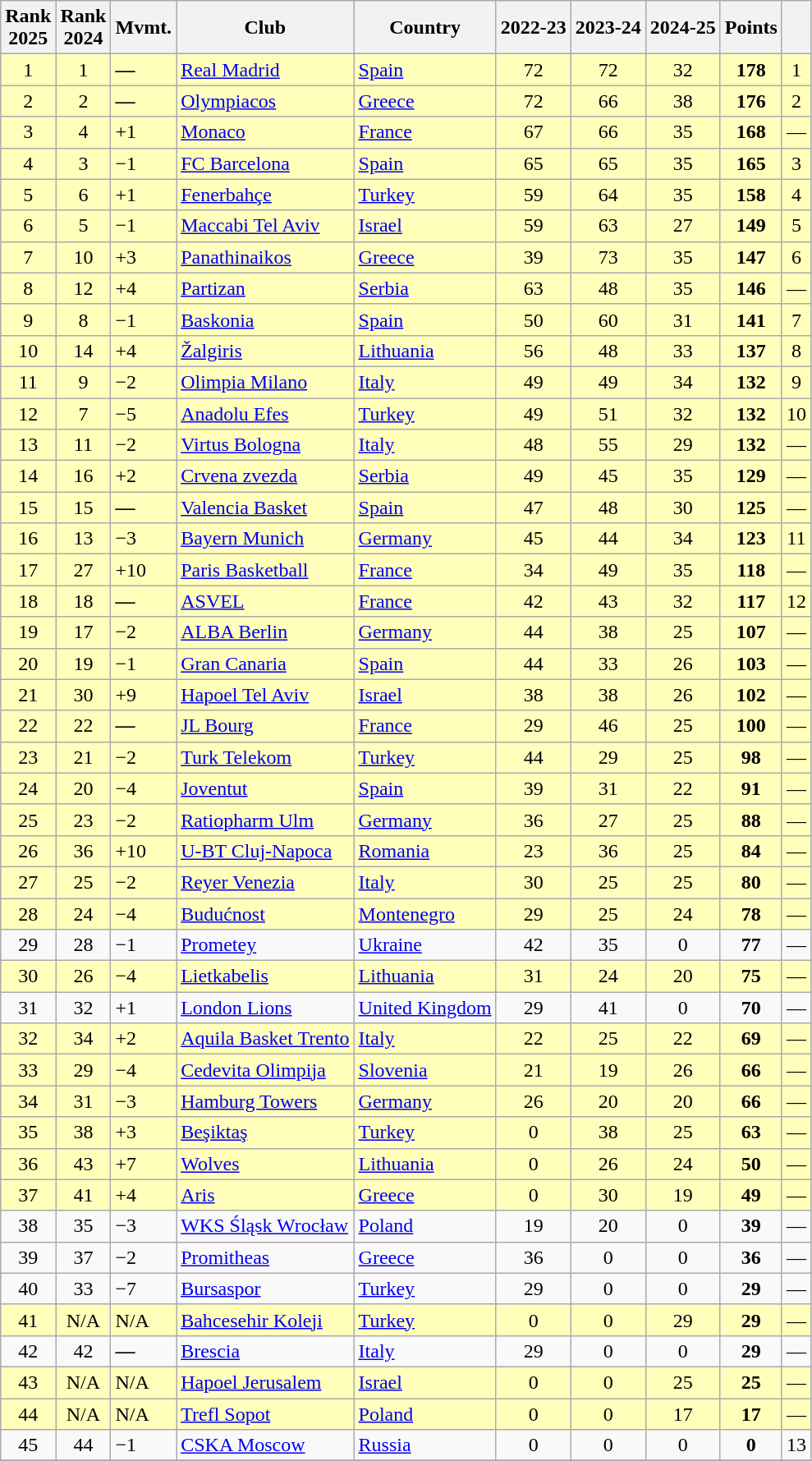<table class="wikitable sortable" style="text-align:center;">
<tr>
<th>Rank<br>2025</th>
<th>Rank<br>2024</th>
<th>Mvmt.</th>
<th>Club</th>
<th>Country</th>
<th>2022-23</th>
<th>2023-24</th>
<th>2024-25</th>
<th>Points</th>
<th></th>
</tr>
<tr bgcolor="#FFFFBB">
<td>1</td>
<td>1</td>
<td style="text-align:left;"> <strong>—</strong></td>
<td style="text-align:left;"><a href='#'>Real Madrid</a></td>
<td style="text-align:left;"> <a href='#'>Spain</a></td>
<td>72</td>
<td>72</td>
<td>32</td>
<td><strong>178</strong></td>
<td>1</td>
</tr>
<tr bgcolor="#FFFFBB">
<td>2</td>
<td>2</td>
<td style="text-align:left;"> <strong>—</strong></td>
<td style="text-align:left;"><a href='#'>Olympiacos</a></td>
<td style="text-align:left;"> <a href='#'>Greece</a></td>
<td>72</td>
<td>66</td>
<td>38</td>
<td><strong>176</strong></td>
<td>2</td>
</tr>
<tr bgcolor="#FFFFBB">
<td>3</td>
<td>4</td>
<td style="text-align:left;"> +1</td>
<td style="text-align:left;"><a href='#'>Monaco</a></td>
<td style="text-align:left;"> <a href='#'>France</a></td>
<td>67</td>
<td>66</td>
<td>35</td>
<td><strong>168</strong></td>
<td>—</td>
</tr>
<tr bgcolor="#FFFFBB">
<td>4</td>
<td>3</td>
<td style="text-align:left;"> −1</td>
<td style="text-align:left;"><a href='#'>FC Barcelona</a></td>
<td style="text-align:left;"> <a href='#'>Spain</a></td>
<td>65</td>
<td>65</td>
<td>35</td>
<td><strong>165</strong></td>
<td>3</td>
</tr>
<tr bgcolor="#FFFFBB">
<td>5</td>
<td>6</td>
<td style="text-align:left;"> +1</td>
<td style="text-align:left;"><a href='#'>Fenerbahçe</a></td>
<td style="text-align:left;"> <a href='#'>Turkey</a></td>
<td>59</td>
<td>64</td>
<td>35</td>
<td><strong>158</strong></td>
<td>4</td>
</tr>
<tr bgcolor="#FFFFBB">
<td>6</td>
<td>5</td>
<td style="text-align:left;"> −1</td>
<td style="text-align:left;"><a href='#'>Maccabi Tel Aviv</a></td>
<td style="text-align:left;"> <a href='#'>Israel</a></td>
<td>59</td>
<td>63</td>
<td>27</td>
<td><strong>149</strong></td>
<td>5</td>
</tr>
<tr bgcolor="#FFFFBB">
<td>7</td>
<td>10</td>
<td style="text-align:left;"> +3</td>
<td style="text-align:left;"><a href='#'>Panathinaikos</a></td>
<td style="text-align:left;"> <a href='#'>Greece</a></td>
<td>39</td>
<td>73</td>
<td>35</td>
<td><strong>147</strong></td>
<td>6</td>
</tr>
<tr bgcolor="#FFFFBB">
<td>8</td>
<td>12</td>
<td style="text-align:left;"> +4</td>
<td style="text-align:left;"><a href='#'>Partizan</a></td>
<td style="text-align:left;"> <a href='#'>Serbia</a></td>
<td>63</td>
<td>48</td>
<td>35</td>
<td><strong>146</strong></td>
<td>—</td>
</tr>
<tr bgcolor="#FFFFBB">
<td>9</td>
<td>8</td>
<td style="text-align:left;"> −1</td>
<td style="text-align:left;"><a href='#'>Baskonia</a></td>
<td style="text-align:left;"> <a href='#'>Spain</a></td>
<td>50</td>
<td>60</td>
<td>31</td>
<td><strong>141</strong></td>
<td>7</td>
</tr>
<tr bgcolor="#FFFFBB">
<td>10</td>
<td>14</td>
<td style="text-align:left;"> +4</td>
<td style="text-align:left;"><a href='#'>Žalgiris</a></td>
<td style="text-align:left;"> <a href='#'>Lithuania</a></td>
<td>56</td>
<td>48</td>
<td>33</td>
<td><strong>137</strong></td>
<td>8</td>
</tr>
<tr bgcolor="#FFFFBB">
<td>11</td>
<td>9</td>
<td style="text-align:left;"> −2</td>
<td style="text-align:left;"><a href='#'>Olimpia Milano</a></td>
<td style="text-align:left;"> <a href='#'>Italy</a></td>
<td>49</td>
<td>49</td>
<td>34</td>
<td><strong>132</strong></td>
<td>9</td>
</tr>
<tr bgcolor="#FFFFBB">
<td>12</td>
<td>7</td>
<td style="text-align:left;"> −5</td>
<td style="text-align:left;"><a href='#'>Anadolu Efes</a></td>
<td style="text-align:left;"> <a href='#'>Turkey</a></td>
<td>49</td>
<td>51</td>
<td>32</td>
<td><strong>132</strong></td>
<td>10</td>
</tr>
<tr bgcolor="#FFFFBB">
<td>13</td>
<td>11</td>
<td style="text-align:left;"> −2</td>
<td style="text-align:left;"><a href='#'>Virtus Bologna</a></td>
<td style="text-align:left;"> <a href='#'>Italy</a></td>
<td>48</td>
<td>55</td>
<td>29</td>
<td><strong>132</strong></td>
<td>—</td>
</tr>
<tr bgcolor="#FFFFBB">
<td>14</td>
<td>16</td>
<td style="text-align:left;"> +2</td>
<td style="text-align:left;"><a href='#'>Crvena zvezda</a></td>
<td style="text-align:left;"> <a href='#'>Serbia</a></td>
<td>49</td>
<td>45</td>
<td>35</td>
<td><strong>129</strong></td>
<td>—</td>
</tr>
<tr bgcolor="#FFFFBB">
<td>15</td>
<td>15</td>
<td style="text-align:left;"> <strong>—</strong></td>
<td style="text-align:left;"><a href='#'>Valencia Basket</a></td>
<td style="text-align:left;"> <a href='#'>Spain</a></td>
<td>47</td>
<td>48</td>
<td>30</td>
<td><strong>125</strong></td>
<td>—</td>
</tr>
<tr bgcolor="#FFFFBB">
<td>16</td>
<td>13</td>
<td style="text-align:left;"> −3</td>
<td style="text-align:left;"><a href='#'>Bayern Munich</a></td>
<td style="text-align:left;"> <a href='#'>Germany</a></td>
<td>45</td>
<td>44</td>
<td>34</td>
<td><strong>123</strong></td>
<td>11</td>
</tr>
<tr bgcolor="#FFFFBB">
<td>17</td>
<td>27</td>
<td style="text-align:left;"> +10</td>
<td style="text-align:left;"><a href='#'>Paris Basketball</a></td>
<td style="text-align:left;"> <a href='#'>France</a></td>
<td>34</td>
<td>49</td>
<td>35</td>
<td><strong>118</strong></td>
<td>—</td>
</tr>
<tr bgcolor="#FFFFBB">
<td>18</td>
<td>18</td>
<td style="text-align:left;"> <strong>—</strong></td>
<td style="text-align:left;"><a href='#'>ASVEL</a></td>
<td style="text-align:left;"> <a href='#'>France</a></td>
<td>42</td>
<td>43</td>
<td>32</td>
<td><strong>117</strong></td>
<td>12</td>
</tr>
<tr bgcolor="#FFFFBB">
<td>19</td>
<td>17</td>
<td style="text-align:left;"> −2</td>
<td style="text-align:left;"><a href='#'>ALBA Berlin</a></td>
<td style="text-align:left;"> <a href='#'>Germany</a></td>
<td>44</td>
<td>38</td>
<td>25</td>
<td><strong>107</strong></td>
<td>—</td>
</tr>
<tr bgcolor="#FFFFBB">
<td>20</td>
<td>19</td>
<td style="text-align:left;"> −1</td>
<td style="text-align:left;"><a href='#'>Gran Canaria</a></td>
<td style="text-align:left;"> <a href='#'>Spain</a></td>
<td>44</td>
<td>33</td>
<td>26</td>
<td><strong>103</strong></td>
<td>—</td>
</tr>
<tr bgcolor="#FFFFBB">
<td>21</td>
<td>30</td>
<td style="text-align:left;"> +9</td>
<td style="text-align:left;"><a href='#'>Hapoel Tel Aviv</a></td>
<td style="text-align:left;"> <a href='#'>Israel</a></td>
<td>38</td>
<td>38</td>
<td>26</td>
<td><strong>102</strong></td>
<td>—</td>
</tr>
<tr bgcolor="#FFFFBB">
<td>22</td>
<td>22</td>
<td style="text-align:left;"> <strong>—</strong></td>
<td style="text-align:left;"><a href='#'>JL Bourg</a></td>
<td style="text-align:left;"> <a href='#'>France</a></td>
<td>29</td>
<td>46</td>
<td>25</td>
<td><strong>100</strong></td>
<td>—</td>
</tr>
<tr bgcolor="#FFFFBB">
<td>23</td>
<td>21</td>
<td style="text-align:left;"> −2</td>
<td style="text-align:left;"><a href='#'>Turk Telekom</a></td>
<td style="text-align:left;"> <a href='#'>Turkey</a></td>
<td>44</td>
<td>29</td>
<td>25</td>
<td><strong>98</strong></td>
<td>—</td>
</tr>
<tr bgcolor="#FFFFBB">
<td>24</td>
<td>20</td>
<td style="text-align:left;"> −4</td>
<td style="text-align:left;"><a href='#'>Joventut</a></td>
<td style="text-align:left;"> <a href='#'>Spain</a></td>
<td>39</td>
<td>31</td>
<td>22</td>
<td><strong>91</strong></td>
<td>—</td>
</tr>
<tr bgcolor="#FFFFBB">
<td>25</td>
<td>23</td>
<td style="text-align:left;"> −2</td>
<td style="text-align:left;"><a href='#'>Ratiopharm Ulm</a></td>
<td style="text-align:left;"> <a href='#'>Germany</a></td>
<td>36</td>
<td>27</td>
<td>25</td>
<td><strong>88</strong></td>
<td>—</td>
</tr>
<tr bgcolor="#FFFFBB">
<td>26</td>
<td>36</td>
<td style="text-align:left;"> +10</td>
<td style="text-align:left;"><a href='#'>U-BT Cluj-Napoca</a></td>
<td style="text-align:left;"> <a href='#'>Romania</a></td>
<td>23</td>
<td>36</td>
<td>25</td>
<td><strong>84</strong></td>
<td>—</td>
</tr>
<tr bgcolor="#FFFFBB">
<td>27</td>
<td>25</td>
<td style="text-align:left;"> −2</td>
<td style="text-align:left;"><a href='#'>Reyer Venezia</a></td>
<td style="text-align:left;"> <a href='#'>Italy</a></td>
<td>30</td>
<td>25</td>
<td>25</td>
<td><strong>80</strong></td>
<td>—</td>
</tr>
<tr bgcolor="#FFFFBB">
<td>28</td>
<td>24</td>
<td style="text-align:left;"> −4</td>
<td style="text-align:left;"><a href='#'>Budućnost</a></td>
<td style="text-align:left;"> <a href='#'>Montenegro</a></td>
<td>29</td>
<td>25</td>
<td>24</td>
<td><strong>78</strong></td>
<td>—</td>
</tr>
<tr>
<td>29</td>
<td>28</td>
<td style="text-align:left;"> −1</td>
<td style="text-align:left;"><a href='#'>Prometey</a></td>
<td style="text-align:left;"> <a href='#'>Ukraine</a></td>
<td>42</td>
<td>35</td>
<td>0</td>
<td><strong>77</strong></td>
<td>—</td>
</tr>
<tr bgcolor="#FFFFBB">
<td>30</td>
<td>26</td>
<td style="text-align:left;"> −4</td>
<td style="text-align:left;"><a href='#'>Lietkabelis</a></td>
<td style="text-align:left;"> <a href='#'>Lithuania</a></td>
<td>31</td>
<td>24</td>
<td>20</td>
<td><strong>75</strong></td>
<td>—</td>
</tr>
<tr>
<td>31</td>
<td>32</td>
<td style="text-align:left;"> +1</td>
<td style="text-align:left;"><a href='#'>London Lions</a></td>
<td style="text-align:left;"> <a href='#'>United Kingdom</a></td>
<td>29</td>
<td>41</td>
<td>0</td>
<td><strong>70</strong></td>
<td>—</td>
</tr>
<tr bgcolor="#FFFFBB">
<td>32</td>
<td>34</td>
<td style="text-align:left;"> +2</td>
<td style="text-align:left;"><a href='#'>Aquila Basket Trento</a></td>
<td style="text-align:left;"> <a href='#'>Italy</a></td>
<td>22</td>
<td>25</td>
<td>22</td>
<td><strong>69</strong></td>
<td>—</td>
</tr>
<tr bgcolor="#FFFFBB">
<td>33</td>
<td>29</td>
<td style="text-align:left;"> −4</td>
<td style="text-align:left;"><a href='#'>Cedevita Olimpija</a></td>
<td style="text-align:left;"> <a href='#'>Slovenia</a></td>
<td>21</td>
<td>19</td>
<td>26</td>
<td><strong>66</strong></td>
<td>—</td>
</tr>
<tr bgcolor="#FFFFBB">
<td>34</td>
<td>31</td>
<td style="text-align:left;"> −3</td>
<td style="text-align:left;"><a href='#'>Hamburg Towers</a></td>
<td style="text-align:left;"> <a href='#'>Germany</a></td>
<td>26</td>
<td>20</td>
<td>20</td>
<td><strong>66</strong></td>
<td>—</td>
</tr>
<tr bgcolor="#FFFFBB">
<td>35</td>
<td>38</td>
<td style="text-align:left;"> +3</td>
<td style="text-align:left;"><a href='#'>Beşiktaş</a></td>
<td style="text-align:left;"> <a href='#'>Turkey</a></td>
<td>0</td>
<td>38</td>
<td>25</td>
<td><strong>63</strong></td>
<td>—</td>
</tr>
<tr bgcolor="#FFFFBB">
<td>36</td>
<td>43</td>
<td style="text-align:left;"> +7</td>
<td style="text-align:left;"><a href='#'>Wolves</a></td>
<td style="text-align:left;"> <a href='#'>Lithuania</a></td>
<td>0</td>
<td>26</td>
<td>24</td>
<td><strong>50</strong></td>
<td>—</td>
</tr>
<tr bgcolor="#FFFFBB">
<td>37</td>
<td>41</td>
<td style="text-align:left;"> +4</td>
<td style="text-align:left;"><a href='#'>Aris</a></td>
<td style="text-align:left;"> <a href='#'>Greece</a></td>
<td>0</td>
<td>30</td>
<td>19</td>
<td><strong>49</strong></td>
<td>—</td>
</tr>
<tr>
<td>38</td>
<td>35</td>
<td style="text-align:left;"> −3</td>
<td style="text-align:left;"><a href='#'>WKS Śląsk Wrocław</a></td>
<td style="text-align:left;"> <a href='#'>Poland</a></td>
<td>19</td>
<td>20</td>
<td>0</td>
<td><strong>39</strong></td>
<td>—</td>
</tr>
<tr>
<td>39</td>
<td>37</td>
<td style="text-align:left;"> −2</td>
<td style="text-align:left;"><a href='#'>Promitheas</a></td>
<td style="text-align:left;"> <a href='#'>Greece</a></td>
<td>36</td>
<td>0</td>
<td>0</td>
<td><strong>36</strong></td>
<td>—</td>
</tr>
<tr>
<td>40</td>
<td>33</td>
<td style="text-align:left;"> −7</td>
<td style="text-align:left;"><a href='#'>Bursaspor</a></td>
<td style="text-align:left;"> <a href='#'>Turkey</a></td>
<td>29</td>
<td>0</td>
<td>0</td>
<td><strong>29</strong></td>
<td>—</td>
</tr>
<tr bgcolor="#FFFFBB">
<td>41</td>
<td>N/A</td>
<td style="text-align:left;">N/A</td>
<td style="text-align:left;"><a href='#'>Bahcesehir Koleji</a></td>
<td style="text-align:left;"> <a href='#'>Turkey</a></td>
<td>0</td>
<td>0</td>
<td>29</td>
<td><strong>29</strong></td>
<td>—</td>
</tr>
<tr>
<td>42</td>
<td>42</td>
<td style="text-align:left;"> <strong>—</strong></td>
<td style="text-align:left;"><a href='#'>Brescia</a></td>
<td style="text-align:left;"> <a href='#'>Italy</a></td>
<td>29</td>
<td>0</td>
<td>0</td>
<td><strong>29</strong></td>
<td>—</td>
</tr>
<tr bgcolor="#FFFFBB">
<td>43</td>
<td>N/A</td>
<td style="text-align:left;">N/A</td>
<td style="text-align:left;"><a href='#'>Hapoel Jerusalem</a></td>
<td style="text-align:left;"> <a href='#'>Israel</a></td>
<td>0</td>
<td>0</td>
<td>25</td>
<td><strong>25</strong></td>
<td>—</td>
</tr>
<tr bgcolor="#FFFFBB">
<td>44</td>
<td>N/A</td>
<td style="text-align:left;">N/A</td>
<td style="text-align:left;"><a href='#'>Trefl Sopot</a></td>
<td style="text-align:left;"> <a href='#'>Poland</a></td>
<td>0</td>
<td>0</td>
<td>17</td>
<td><strong>17</strong></td>
<td>—</td>
</tr>
<tr>
<td>45</td>
<td>44</td>
<td style="text-align:left;"> −1</td>
<td style="text-align:left;"><a href='#'>CSKA Moscow</a></td>
<td style="text-align:left;"> <a href='#'>Russia</a></td>
<td>0</td>
<td>0</td>
<td>0</td>
<td><strong>0</strong></td>
<td>13</td>
</tr>
<tr>
</tr>
</table>
